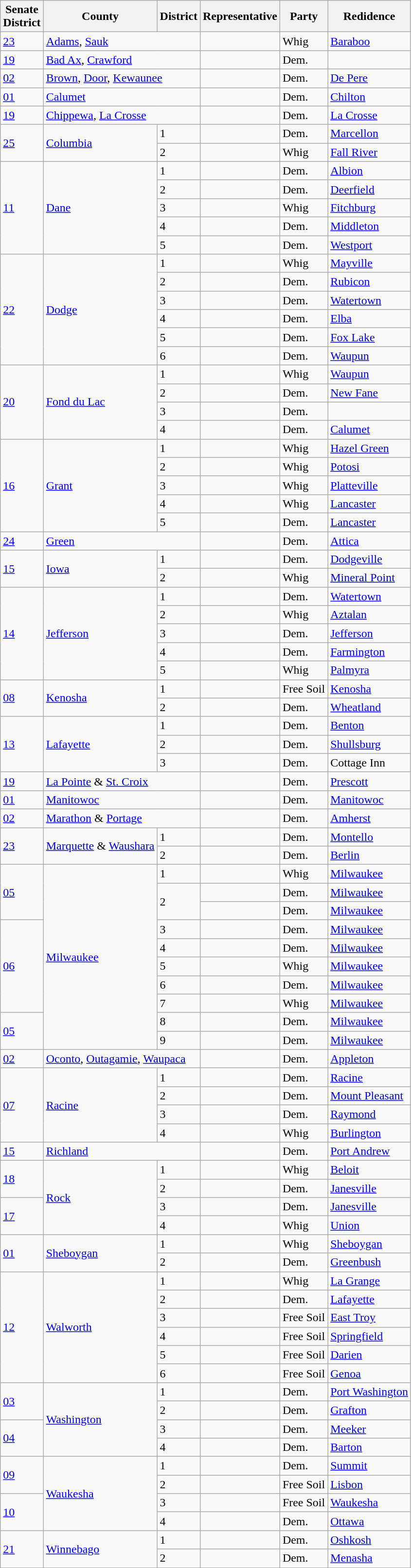<table class="wikitable sortable">
<tr>
<th>Senate<br>District</th>
<th>County</th>
<th>District</th>
<th>Representative</th>
<th>Party</th>
<th>Redidence</th>
</tr>
<tr>
<td><a href='#'>23</a></td>
<td colspan="2"><a href='#'>Adams</a>, <a href='#'>Sauk</a></td>
<td></td>
<td>Whig</td>
<td><a href='#'>Baraboo</a></td>
</tr>
<tr>
<td><a href='#'>19</a></td>
<td colspan="2"><a href='#'>Bad Ax</a>, <a href='#'>Crawford</a></td>
<td></td>
<td>Dem.</td>
<td></td>
</tr>
<tr>
<td><a href='#'>02</a></td>
<td colspan="2"><a href='#'>Brown</a>, <a href='#'>Door</a>, <a href='#'>Kewaunee</a></td>
<td></td>
<td>Dem.</td>
<td><a href='#'>De Pere</a></td>
</tr>
<tr>
<td><a href='#'>01</a></td>
<td text-align="left" colspan="2"><a href='#'>Calumet</a></td>
<td></td>
<td>Dem.</td>
<td><a href='#'>Chilton</a></td>
</tr>
<tr>
<td><a href='#'>19</a></td>
<td colspan="2"><a href='#'>Chippewa</a>, <a href='#'>La Crosse</a></td>
<td></td>
<td>Dem.</td>
<td><a href='#'>La Crosse</a></td>
</tr>
<tr>
<td rowspan="2"><a href='#'>25</a></td>
<td rowspan="2"><a href='#'>Columbia</a></td>
<td>1</td>
<td></td>
<td>Dem.</td>
<td><a href='#'>Marcellon</a></td>
</tr>
<tr>
<td>2</td>
<td></td>
<td>Whig</td>
<td><a href='#'>Fall River</a></td>
</tr>
<tr>
<td rowspan="5"><a href='#'>11</a></td>
<td rowspan="5"><a href='#'>Dane</a></td>
<td>1</td>
<td></td>
<td>Dem.</td>
<td><a href='#'>Albion</a></td>
</tr>
<tr>
<td>2</td>
<td></td>
<td>Dem.</td>
<td><a href='#'>Deerfield</a></td>
</tr>
<tr>
<td>3</td>
<td></td>
<td>Whig</td>
<td><a href='#'>Fitchburg</a></td>
</tr>
<tr>
<td>4</td>
<td></td>
<td>Dem.</td>
<td><a href='#'>Middleton</a></td>
</tr>
<tr>
<td>5</td>
<td></td>
<td>Dem.</td>
<td><a href='#'>Westport</a></td>
</tr>
<tr>
<td rowspan="6"><a href='#'>22</a></td>
<td rowspan="6"><a href='#'>Dodge</a></td>
<td>1</td>
<td></td>
<td>Whig</td>
<td><a href='#'>Mayville</a></td>
</tr>
<tr>
<td>2</td>
<td></td>
<td>Dem.</td>
<td><a href='#'>Rubicon</a></td>
</tr>
<tr>
<td>3</td>
<td></td>
<td>Dem.</td>
<td><a href='#'>Watertown</a></td>
</tr>
<tr>
<td>4</td>
<td></td>
<td>Dem.</td>
<td><a href='#'>Elba</a></td>
</tr>
<tr>
<td>5</td>
<td></td>
<td>Dem.</td>
<td><a href='#'>Fox Lake</a></td>
</tr>
<tr>
<td>6</td>
<td></td>
<td>Dem.</td>
<td><a href='#'>Waupun</a></td>
</tr>
<tr>
<td rowspan="4"><a href='#'>20</a></td>
<td rowspan="4"><a href='#'>Fond du Lac</a></td>
<td>1</td>
<td></td>
<td>Whig</td>
<td><a href='#'>Waupun</a></td>
</tr>
<tr>
<td>2</td>
<td></td>
<td>Dem.</td>
<td><a href='#'>New Fane</a></td>
</tr>
<tr>
<td>3</td>
<td></td>
<td>Dem.</td>
<td></td>
</tr>
<tr>
<td>4</td>
<td></td>
<td>Dem.</td>
<td><a href='#'>Calumet</a></td>
</tr>
<tr>
<td rowspan="5"><a href='#'>16</a></td>
<td rowspan="5"><a href='#'>Grant</a></td>
<td>1</td>
<td></td>
<td>Whig</td>
<td><a href='#'>Hazel Green</a></td>
</tr>
<tr>
<td>2</td>
<td></td>
<td>Whig</td>
<td><a href='#'>Potosi</a></td>
</tr>
<tr>
<td>3</td>
<td></td>
<td>Whig</td>
<td><a href='#'>Platteville</a></td>
</tr>
<tr>
<td>4</td>
<td></td>
<td>Whig</td>
<td><a href='#'>Lancaster</a></td>
</tr>
<tr>
<td>5</td>
<td></td>
<td>Dem.</td>
<td><a href='#'>Lancaster</a></td>
</tr>
<tr>
<td><a href='#'>24</a></td>
<td colspan="2"><a href='#'>Green</a></td>
<td></td>
<td>Dem.</td>
<td><a href='#'>Attica</a></td>
</tr>
<tr>
<td rowspan="2"><a href='#'>15</a></td>
<td rowspan="2"><a href='#'>Iowa</a></td>
<td>1</td>
<td></td>
<td>Dem.</td>
<td><a href='#'>Dodgeville</a></td>
</tr>
<tr>
<td>2</td>
<td></td>
<td>Whig</td>
<td><a href='#'>Mineral Point</a></td>
</tr>
<tr>
<td rowspan="5"><a href='#'>14</a></td>
<td rowspan="5"><a href='#'>Jefferson</a></td>
<td>1</td>
<td></td>
<td>Dem.</td>
<td><a href='#'>Watertown</a></td>
</tr>
<tr>
<td>2</td>
<td></td>
<td>Whig</td>
<td><a href='#'>Aztalan</a></td>
</tr>
<tr>
<td>3</td>
<td></td>
<td>Dem.</td>
<td><a href='#'>Jefferson</a></td>
</tr>
<tr>
<td>4</td>
<td></td>
<td>Dem.</td>
<td><a href='#'>Farmington</a></td>
</tr>
<tr>
<td>5</td>
<td></td>
<td>Whig</td>
<td><a href='#'>Palmyra</a></td>
</tr>
<tr>
<td rowspan="2"><a href='#'>08</a></td>
<td rowspan="2"><a href='#'>Kenosha</a></td>
<td>1</td>
<td></td>
<td>Free Soil</td>
<td><a href='#'>Kenosha</a></td>
</tr>
<tr>
<td>2</td>
<td></td>
<td>Dem.</td>
<td><a href='#'>Wheatland</a></td>
</tr>
<tr>
<td rowspan="3"><a href='#'>13</a></td>
<td rowspan="3"><a href='#'>Lafayette</a></td>
<td>1</td>
<td></td>
<td>Dem.</td>
<td><a href='#'>Benton</a></td>
</tr>
<tr>
<td>2</td>
<td></td>
<td>Dem.</td>
<td><a href='#'>Shullsburg</a></td>
</tr>
<tr>
<td>3</td>
<td></td>
<td>Dem.</td>
<td>Cottage Inn</td>
</tr>
<tr>
<td><a href='#'>19</a></td>
<td text-align="left" colspan="2"><a href='#'>La Pointe</a> & <a href='#'>St. Croix</a></td>
<td></td>
<td>Dem.</td>
<td><a href='#'>Prescott</a></td>
</tr>
<tr>
<td><a href='#'>01</a></td>
<td colspan="2"><a href='#'>Manitowoc</a></td>
<td></td>
<td>Dem.</td>
<td><a href='#'>Manitowoc</a></td>
</tr>
<tr>
<td><a href='#'>02</a></td>
<td colspan="2"><a href='#'>Marathon</a> & <a href='#'>Portage</a></td>
<td></td>
<td>Dem.</td>
<td><a href='#'>Amherst</a></td>
</tr>
<tr>
<td rowspan="2"><a href='#'>23</a></td>
<td rowspan="2"><a href='#'>Marquette</a> & <a href='#'>Waushara</a></td>
<td>1</td>
<td></td>
<td>Dem.</td>
<td><a href='#'>Montello</a></td>
</tr>
<tr>
<td>2</td>
<td></td>
<td>Dem.</td>
<td><a href='#'>Berlin</a></td>
</tr>
<tr>
<td rowspan="3"><a href='#'>05</a></td>
<td text-align="left" rowspan="10"><a href='#'>Milwaukee</a></td>
<td>1</td>
<td></td>
<td>Whig</td>
<td><a href='#'>Milwaukee</a></td>
</tr>
<tr>
<td rowspan="2">2</td>
<td> </td>
<td>Dem.</td>
<td><a href='#'>Milwaukee</a></td>
</tr>
<tr>
<td> </td>
<td>Dem.</td>
<td><a href='#'>Milwaukee</a></td>
</tr>
<tr>
<td rowspan="5"><a href='#'>06</a></td>
<td>3</td>
<td></td>
<td>Dem.</td>
<td><a href='#'>Milwaukee</a></td>
</tr>
<tr>
<td>4</td>
<td></td>
<td>Dem.</td>
<td><a href='#'>Milwaukee</a></td>
</tr>
<tr>
<td>5</td>
<td></td>
<td>Whig</td>
<td><a href='#'>Milwaukee</a></td>
</tr>
<tr>
<td>6</td>
<td></td>
<td>Dem.</td>
<td><a href='#'>Milwaukee</a></td>
</tr>
<tr>
<td>7</td>
<td></td>
<td>Whig</td>
<td><a href='#'>Milwaukee</a></td>
</tr>
<tr>
<td rowspan="2"><a href='#'>05</a></td>
<td>8</td>
<td></td>
<td>Dem.</td>
<td><a href='#'>Milwaukee</a></td>
</tr>
<tr>
<td>9</td>
<td></td>
<td>Dem.</td>
<td><a href='#'>Milwaukee</a></td>
</tr>
<tr>
<td><a href='#'>02</a></td>
<td colspan="2"><a href='#'>Oconto</a>, <a href='#'>Outagamie</a>, <a href='#'>Waupaca</a></td>
<td></td>
<td>Dem.</td>
<td><a href='#'>Appleton</a></td>
</tr>
<tr>
<td rowspan="4"><a href='#'>07</a></td>
<td rowspan="4"><a href='#'>Racine</a></td>
<td>1</td>
<td></td>
<td>Dem.</td>
<td><a href='#'>Racine</a></td>
</tr>
<tr>
<td>2</td>
<td></td>
<td>Dem.</td>
<td><a href='#'>Mount Pleasant</a></td>
</tr>
<tr>
<td>3</td>
<td></td>
<td>Dem.</td>
<td><a href='#'>Raymond</a></td>
</tr>
<tr>
<td>4</td>
<td></td>
<td>Whig</td>
<td><a href='#'>Burlington</a></td>
</tr>
<tr>
<td><a href='#'>15</a></td>
<td colspan="2"><a href='#'>Richland</a></td>
<td></td>
<td>Dem.</td>
<td><a href='#'>Port Andrew</a></td>
</tr>
<tr>
<td rowspan="2"><a href='#'>18</a></td>
<td rowspan="4"><a href='#'>Rock</a></td>
<td>1</td>
<td></td>
<td>Whig</td>
<td><a href='#'>Beloit</a></td>
</tr>
<tr>
<td>2</td>
<td></td>
<td>Dem.</td>
<td><a href='#'>Janesville</a></td>
</tr>
<tr>
<td rowspan="2"><a href='#'>17</a></td>
<td>3</td>
<td></td>
<td>Dem.</td>
<td><a href='#'>Janesville</a></td>
</tr>
<tr>
<td>4</td>
<td></td>
<td>Whig</td>
<td><a href='#'>Union</a></td>
</tr>
<tr>
<td rowspan="2"><a href='#'>01</a></td>
<td rowspan="2"><a href='#'>Sheboygan</a></td>
<td>1</td>
<td></td>
<td>Whig</td>
<td><a href='#'>Sheboygan</a></td>
</tr>
<tr>
<td>2</td>
<td></td>
<td>Dem.</td>
<td><a href='#'>Greenbush</a></td>
</tr>
<tr>
<td rowspan="6"><a href='#'>12</a></td>
<td rowspan="6"><a href='#'>Walworth</a></td>
<td>1</td>
<td></td>
<td>Whig</td>
<td><a href='#'>La Grange</a></td>
</tr>
<tr>
<td>2</td>
<td></td>
<td>Dem.</td>
<td><a href='#'>Lafayette</a></td>
</tr>
<tr>
<td>3</td>
<td></td>
<td>Free Soil</td>
<td><a href='#'>East Troy</a></td>
</tr>
<tr>
<td>4</td>
<td></td>
<td>Free Soil</td>
<td><a href='#'>Springfield</a></td>
</tr>
<tr>
<td>5</td>
<td></td>
<td>Free Soil</td>
<td><a href='#'>Darien</a></td>
</tr>
<tr>
<td>6</td>
<td></td>
<td>Free Soil</td>
<td><a href='#'>Genoa</a></td>
</tr>
<tr>
<td rowspan="2"><a href='#'>03</a></td>
<td text-align="left" rowspan="4"><a href='#'>Washington</a></td>
<td>1</td>
<td></td>
<td>Dem.</td>
<td><a href='#'>Port Washington</a></td>
</tr>
<tr>
<td>2</td>
<td></td>
<td>Dem.</td>
<td><a href='#'>Grafton</a></td>
</tr>
<tr>
<td rowspan="2"><a href='#'>04</a></td>
<td>3</td>
<td></td>
<td>Dem.</td>
<td><a href='#'>Meeker</a></td>
</tr>
<tr>
<td>4</td>
<td></td>
<td>Dem.</td>
<td><a href='#'>Barton</a></td>
</tr>
<tr>
<td rowspan="2"><a href='#'>09</a></td>
<td rowspan="4"><a href='#'>Waukesha</a></td>
<td>1</td>
<td></td>
<td>Dem.</td>
<td><a href='#'>Summit</a></td>
</tr>
<tr>
<td>2</td>
<td></td>
<td>Free Soil</td>
<td><a href='#'>Lisbon</a></td>
</tr>
<tr>
<td rowspan="2"><a href='#'>10</a></td>
<td>3</td>
<td></td>
<td>Free Soil</td>
<td><a href='#'>Waukesha</a></td>
</tr>
<tr>
<td>4</td>
<td></td>
<td>Dem.</td>
<td><a href='#'>Ottawa</a></td>
</tr>
<tr>
<td rowspan="2"><a href='#'>21</a></td>
<td rowspan="2"><a href='#'>Winnebago</a></td>
<td>1</td>
<td></td>
<td>Dem.</td>
<td><a href='#'>Oshkosh</a></td>
</tr>
<tr>
<td>2</td>
<td></td>
<td>Dem.</td>
<td><a href='#'>Menasha</a></td>
</tr>
</table>
